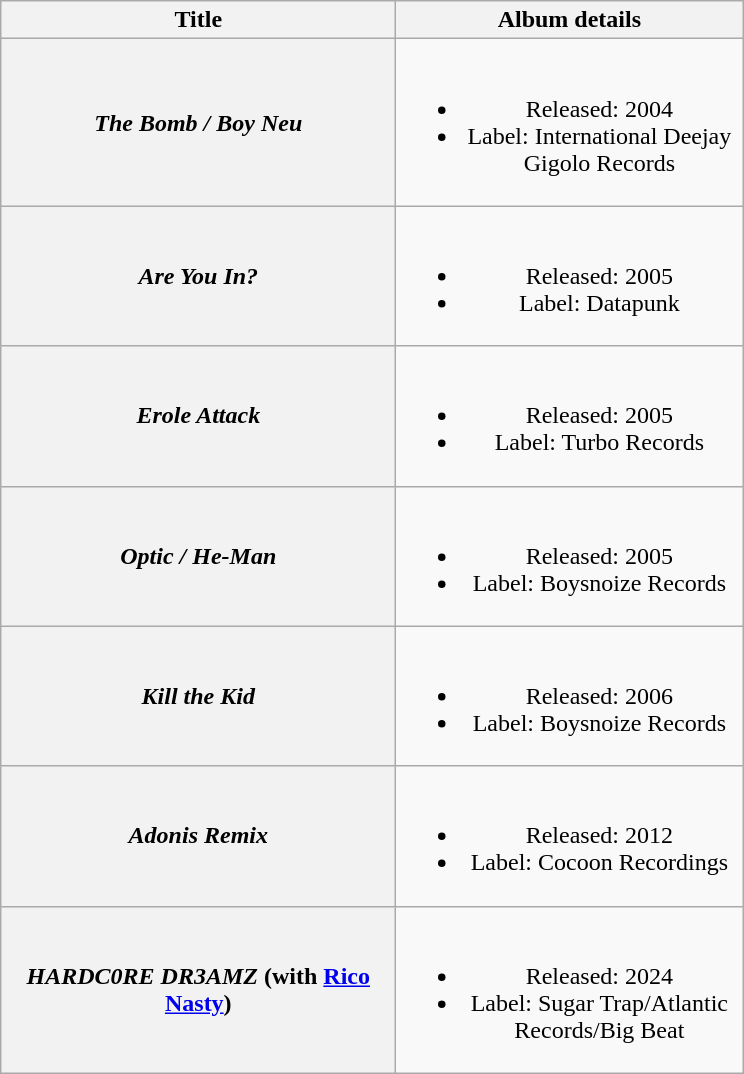<table class="wikitable plainrowheaders" style="text-align:center;">
<tr>
<th scope="col" style="width:16em;">Title</th>
<th scope="col" style="width:14em;">Album details</th>
</tr>
<tr>
<th scope="row"><em>The Bomb / Boy Neu</em></th>
<td><br><ul><li>Released: 2004</li><li>Label: International Deejay Gigolo Records</li></ul></td>
</tr>
<tr>
<th scope="row"><em>Are You In?</em></th>
<td><br><ul><li>Released: 2005</li><li>Label: Datapunk</li></ul></td>
</tr>
<tr>
<th scope="row"><em>Erole Attack</em></th>
<td><br><ul><li>Released: 2005</li><li>Label: Turbo Records</li></ul></td>
</tr>
<tr>
<th scope="row"><em>Optic / He-Man</em></th>
<td><br><ul><li>Released: 2005</li><li>Label: Boysnoize Records</li></ul></td>
</tr>
<tr>
<th scope="row"><em>Kill the Kid</em></th>
<td><br><ul><li>Released: 2006</li><li>Label: Boysnoize Records</li></ul></td>
</tr>
<tr>
<th scope="row"><em>Adonis Remix</em></th>
<td><br><ul><li>Released: 2012</li><li>Label: Cocoon Recordings</li></ul></td>
</tr>
<tr>
<th scope="row"><em>HARDC0RE DR3AMZ</em> (with <a href='#'>Rico Nasty</a>)</th>
<td><br><ul><li>Released: 2024</li><li>Label: Sugar Trap/Atlantic Records/Big Beat</li></ul></td>
</tr>
</table>
